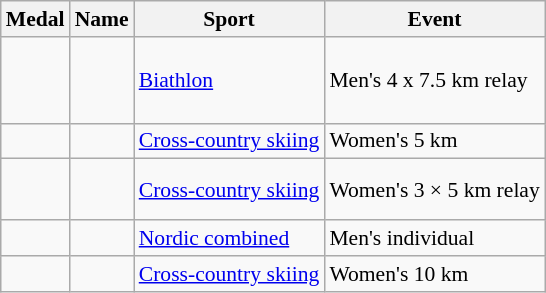<table class="wikitable sortable" style="font-size:90%">
<tr>
<th>Medal</th>
<th>Name</th>
<th>Sport</th>
<th>Event</th>
</tr>
<tr>
<td></td>
<td> <br>  <br>  <br> </td>
<td><a href='#'>Biathlon</a></td>
<td>Men's 4 x 7.5 km relay</td>
</tr>
<tr>
<td></td>
<td></td>
<td><a href='#'>Cross-country skiing</a></td>
<td>Women's 5 km</td>
</tr>
<tr>
<td></td>
<td> <br>  <br> </td>
<td><a href='#'>Cross-country skiing</a></td>
<td>Women's 3 × 5 km relay</td>
</tr>
<tr>
<td></td>
<td></td>
<td><a href='#'>Nordic combined</a></td>
<td>Men's individual</td>
</tr>
<tr>
<td></td>
<td></td>
<td><a href='#'>Cross-country skiing</a></td>
<td>Women's 10 km</td>
</tr>
</table>
